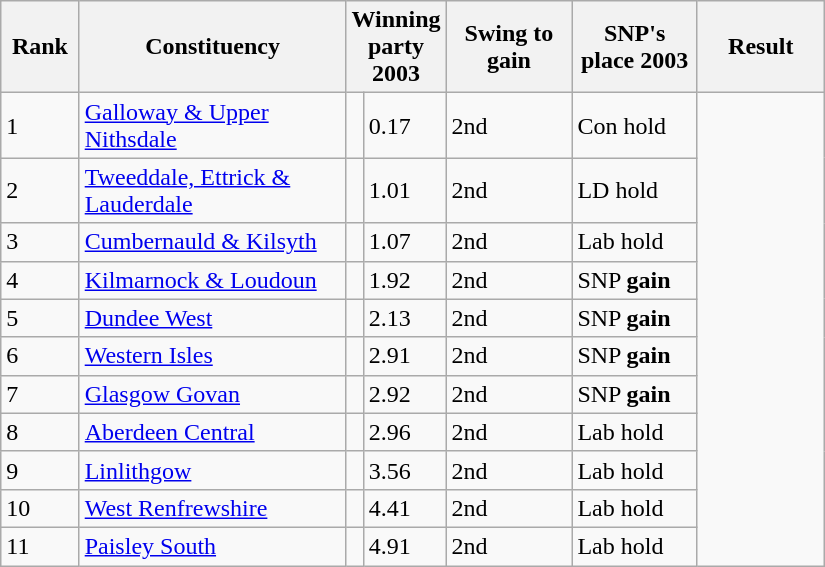<table class="wikitable" style="width:550px">
<tr>
<th style="width:50px;">Rank</th>
<th style="width:225px;">Constituency</th>
<th colspan="2" style="width:175px;">Winning party 2003</th>
<th style="width:100px;">Swing to gain</th>
<th style="width:100px;">SNP's place 2003</th>
<th style="width:100px;">Result</th>
</tr>
<tr>
<td>1</td>
<td><a href='#'>Galloway & Upper Nithsdale</a></td>
<td></td>
<td>0.17</td>
<td>2nd</td>
<td>Con hold</td>
</tr>
<tr>
<td>2</td>
<td><a href='#'>Tweeddale, Ettrick & Lauderdale</a></td>
<td></td>
<td>1.01</td>
<td>2nd</td>
<td>LD hold</td>
</tr>
<tr>
<td>3</td>
<td><a href='#'>Cumbernauld & Kilsyth</a></td>
<td></td>
<td>1.07</td>
<td>2nd</td>
<td>Lab hold</td>
</tr>
<tr>
<td>4</td>
<td><a href='#'>Kilmarnock & Loudoun</a></td>
<td></td>
<td>1.92</td>
<td>2nd</td>
<td>SNP <strong>gain</strong></td>
</tr>
<tr>
<td>5</td>
<td><a href='#'>Dundee West</a></td>
<td></td>
<td>2.13</td>
<td>2nd</td>
<td>SNP <strong>gain</strong></td>
</tr>
<tr>
<td>6</td>
<td><a href='#'>Western Isles</a></td>
<td></td>
<td>2.91</td>
<td>2nd</td>
<td>SNP <strong>gain</strong></td>
</tr>
<tr>
<td>7</td>
<td><a href='#'>Glasgow Govan</a></td>
<td></td>
<td>2.92</td>
<td>2nd</td>
<td>SNP <strong>gain</strong></td>
</tr>
<tr>
<td>8</td>
<td><a href='#'>Aberdeen Central</a></td>
<td></td>
<td>2.96</td>
<td>2nd</td>
<td>Lab hold</td>
</tr>
<tr>
<td>9</td>
<td><a href='#'>Linlithgow</a></td>
<td></td>
<td>3.56</td>
<td>2nd</td>
<td>Lab hold</td>
</tr>
<tr>
<td>10</td>
<td><a href='#'>West Renfrewshire</a></td>
<td></td>
<td>4.41</td>
<td>2nd</td>
<td>Lab hold</td>
</tr>
<tr>
<td>11</td>
<td><a href='#'>Paisley South</a></td>
<td></td>
<td>4.91</td>
<td>2nd</td>
<td>Lab hold</td>
</tr>
</table>
